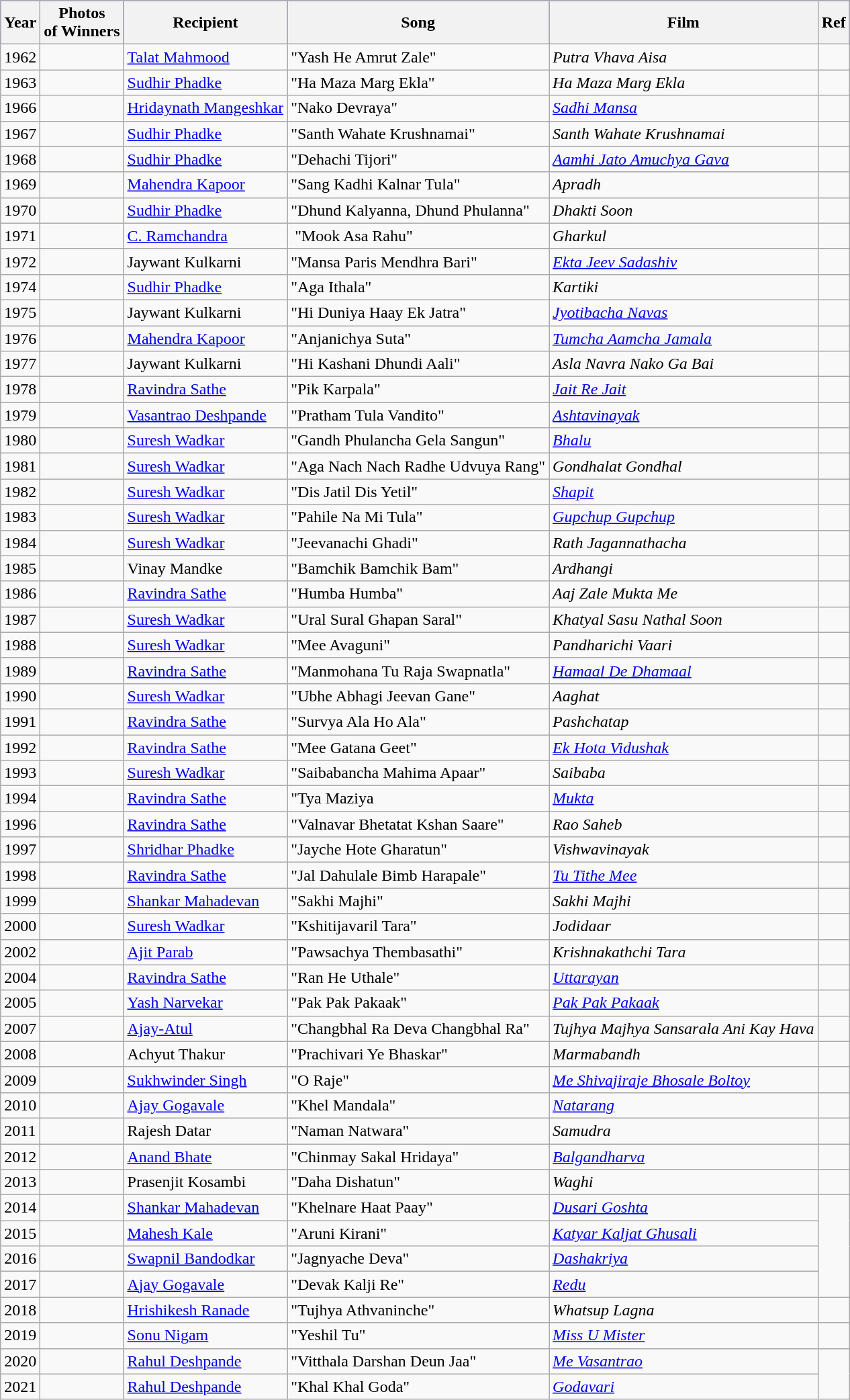<table class="wikitable sortable">
<tr style="background:blue;">
<th>Year</th>
<th>Photos<br>of Winners</th>
<th>Recipient</th>
<th>Song</th>
<th>Film</th>
<th>Ref</th>
</tr>
<tr>
<td>1962</td>
<td></td>
<td><a href='#'>Talat Mahmood</a></td>
<td>"Yash He Amrut Zale"</td>
<td><em>Putra Vhava Aisa</em></td>
<td></td>
</tr>
<tr>
<td>1963</td>
<td></td>
<td><a href='#'>Sudhir Phadke</a></td>
<td>"Ha Maza Marg Ekla"</td>
<td><em>Ha Maza Marg Ekla</em></td>
<td></td>
</tr>
<tr>
<td>1966</td>
<td></td>
<td><a href='#'>Hridaynath Mangeshkar</a></td>
<td>"Nako Devraya"</td>
<td><em><a href='#'>Sadhi Mansa</a></em></td>
<td></td>
</tr>
<tr>
<td>1967</td>
<td></td>
<td><a href='#'>Sudhir Phadke</a></td>
<td>"Santh Wahate Krushnamai"</td>
<td><em>Santh Wahate Krushnamai</em></td>
<td></td>
</tr>
<tr>
<td>1968</td>
<td></td>
<td><a href='#'>Sudhir Phadke</a></td>
<td>"Dehachi Tijori"</td>
<td><em><a href='#'>Aamhi Jato Amuchya Gava</a></em></td>
<td></td>
</tr>
<tr>
<td>1969</td>
<td></td>
<td><a href='#'>Mahendra Kapoor</a></td>
<td>"Sang Kadhi Kalnar Tula"</td>
<td><em>Apradh</em></td>
<td></td>
</tr>
<tr>
<td>1970</td>
<td></td>
<td><a href='#'>Sudhir Phadke</a></td>
<td>"Dhund Kalyanna, Dhund Phulanna"</td>
<td><em>Dhakti Soon</em></td>
<td></td>
</tr>
<tr>
<td>1971</td>
<td></td>
<td><a href='#'>C. Ramchandra</a></td>
<td> "Mook Asa Rahu"</td>
<td><em>Gharkul</em></td>
<td></td>
</tr>
<tr>
</tr>
<tr>
<td>1972</td>
<td></td>
<td>Jaywant Kulkarni</td>
<td>"Mansa Paris Mendhra Bari"</td>
<td><em><a href='#'>Ekta Jeev Sadashiv</a></em></td>
<td></td>
</tr>
<tr>
<td>1974</td>
<td></td>
<td><a href='#'>Sudhir Phadke</a></td>
<td>"Aga Ithala"</td>
<td><em>Kartiki</em></td>
<td></td>
</tr>
<tr>
<td>1975</td>
<td></td>
<td>Jaywant Kulkarni</td>
<td>"Hi Duniya Haay Ek Jatra"</td>
<td><em><a href='#'>Jyotibacha Navas</a></em></td>
<td></td>
</tr>
<tr>
<td>1976</td>
<td></td>
<td><a href='#'>Mahendra Kapoor</a></td>
<td>"Anjanichya Suta"</td>
<td><em><a href='#'>Tumcha Aamcha Jamala</a></em></td>
<td></td>
</tr>
<tr>
<td>1977</td>
<td></td>
<td>Jaywant Kulkarni</td>
<td>"Hi Kashani Dhundi Aali"</td>
<td><em>Asla Navra Nako Ga Bai</em></td>
<td></td>
</tr>
<tr>
<td>1978</td>
<td></td>
<td><a href='#'>Ravindra Sathe</a></td>
<td>"Pik Karpala"</td>
<td><em><a href='#'>Jait Re Jait</a></em></td>
<td></td>
</tr>
<tr>
<td>1979</td>
<td></td>
<td><a href='#'>Vasantrao Deshpande</a></td>
<td>"Pratham Tula Vandito"</td>
<td><em><a href='#'>Ashtavinayak</a></em></td>
<td></td>
</tr>
<tr>
<td>1980</td>
<td></td>
<td><a href='#'>Suresh Wadkar</a></td>
<td>"Gandh Phulancha Gela Sangun"</td>
<td><em><a href='#'>Bhalu</a></em></td>
<td></td>
</tr>
<tr>
<td>1981</td>
<td></td>
<td><a href='#'>Suresh Wadkar</a></td>
<td>"Aga Nach Nach Radhe Udvuya Rang"</td>
<td><em>Gondhalat Gondhal</em></td>
<td></td>
</tr>
<tr>
<td>1982</td>
<td></td>
<td><a href='#'>Suresh Wadkar</a></td>
<td>"Dis Jatil Dis Yetil"</td>
<td><em><a href='#'>Shapit</a></em></td>
<td></td>
</tr>
<tr>
<td>1983</td>
<td></td>
<td><a href='#'>Suresh Wadkar</a></td>
<td>"Pahile Na Mi Tula"</td>
<td><em><a href='#'>Gupchup Gupchup</a></em></td>
<td></td>
</tr>
<tr>
<td>1984</td>
<td></td>
<td><a href='#'>Suresh Wadkar</a></td>
<td>"Jeevanachi Ghadi"</td>
<td><em>Rath Jagannathacha</em></td>
<td></td>
</tr>
<tr>
<td>1985</td>
<td></td>
<td>Vinay Mandke</td>
<td>"Bamchik Bamchik Bam"</td>
<td><em>Ardhangi</em></td>
<td></td>
</tr>
<tr>
<td>1986</td>
<td></td>
<td><a href='#'>Ravindra Sathe</a></td>
<td>"Humba Humba"</td>
<td><em>Aaj Zale Mukta Me</em></td>
<td></td>
</tr>
<tr>
<td>1987</td>
<td></td>
<td><a href='#'>Suresh Wadkar</a></td>
<td>"Ural Sural Ghapan Saral"</td>
<td><em>Khatyal Sasu Nathal Soon</em></td>
<td></td>
</tr>
<tr>
<td>1988</td>
<td></td>
<td><a href='#'>Suresh Wadkar</a></td>
<td>"Mee Avaguni"</td>
<td><em>Pandharichi Vaari</em></td>
<td></td>
</tr>
<tr>
<td>1989</td>
<td></td>
<td><a href='#'>Ravindra Sathe</a></td>
<td>"Manmohana Tu Raja Swapnatla"</td>
<td><em><a href='#'>Hamaal De Dhamaal</a></em></td>
<td></td>
</tr>
<tr>
<td>1990</td>
<td></td>
<td><a href='#'>Suresh Wadkar</a></td>
<td>"Ubhe Abhagi Jeevan Gane"</td>
<td><em>Aaghat</em></td>
<td></td>
</tr>
<tr>
<td>1991</td>
<td></td>
<td><a href='#'>Ravindra Sathe</a></td>
<td>"Survya Ala Ho Ala"</td>
<td><em>Pashchatap</em></td>
<td></td>
</tr>
<tr>
<td>1992</td>
<td></td>
<td><a href='#'>Ravindra Sathe</a></td>
<td>"Mee Gatana Geet"</td>
<td><em><a href='#'>Ek Hota Vidushak</a></em></td>
<td></td>
</tr>
<tr>
<td>1993</td>
<td></td>
<td><a href='#'>Suresh Wadkar</a></td>
<td>"Saibabancha Mahima Apaar"</td>
<td><em>Saibaba</em></td>
<td></td>
</tr>
<tr>
<td>1994</td>
<td></td>
<td><a href='#'>Ravindra Sathe</a></td>
<td>"Tya Maziya</td>
<td><em><a href='#'>Mukta</a></em></td>
<td></td>
</tr>
<tr>
<td>1996</td>
<td></td>
<td><a href='#'>Ravindra Sathe</a></td>
<td>"Valnavar Bhetatat Kshan Saare"</td>
<td><em>Rao Saheb</em></td>
<td></td>
</tr>
<tr>
<td>1997</td>
<td></td>
<td><a href='#'>Shridhar Phadke</a></td>
<td>"Jayche Hote Gharatun"</td>
<td><em>Vishwavinayak</em></td>
<td></td>
</tr>
<tr>
<td>1998</td>
<td></td>
<td><a href='#'>Ravindra Sathe</a></td>
<td>"Jal Dahulale Bimb Harapale"</td>
<td><em><a href='#'>Tu Tithe Mee</a></em></td>
<td></td>
</tr>
<tr>
<td>1999</td>
<td></td>
<td><a href='#'>Shankar Mahadevan</a></td>
<td>"Sakhi Majhi"</td>
<td><em>Sakhi Majhi</em></td>
<td></td>
</tr>
<tr>
<td>2000</td>
<td></td>
<td><a href='#'>Suresh Wadkar</a></td>
<td>"Kshitijavaril Tara"</td>
<td><em>Jodidaar</em></td>
<td></td>
</tr>
<tr>
<td>2002</td>
<td></td>
<td><a href='#'>Ajit Parab</a></td>
<td>"Pawsachya Thembasathi"</td>
<td><em>Krishnakathchi Tara</em></td>
<td></td>
</tr>
<tr>
<td>2004</td>
<td></td>
<td><a href='#'>Ravindra Sathe</a></td>
<td>"Ran He Uthale"</td>
<td><em><a href='#'>Uttarayan</a></em></td>
<td></td>
</tr>
<tr>
<td>2005</td>
<td></td>
<td><a href='#'>Yash Narvekar</a></td>
<td>"Pak Pak Pakaak"</td>
<td><em><a href='#'>Pak Pak Pakaak</a></em></td>
<td></td>
</tr>
<tr>
<td>2007</td>
<td></td>
<td><a href='#'>Ajay-Atul</a></td>
<td>"Changbhal Ra Deva Changbhal Ra"</td>
<td><em>Tujhya Majhya Sansarala Ani Kay Hava</em></td>
<td></td>
</tr>
<tr>
<td>2008</td>
<td></td>
<td>Achyut Thakur</td>
<td>"Prachivari Ye Bhaskar"</td>
<td><em>Marmabandh</em></td>
<td></td>
</tr>
<tr>
<td>2009</td>
<td></td>
<td><a href='#'>Sukhwinder Singh</a></td>
<td>"O Raje"</td>
<td><em><a href='#'>Me Shivajiraje Bhosale Boltoy</a></em></td>
<td></td>
</tr>
<tr>
<td>2010</td>
<td></td>
<td><a href='#'>Ajay Gogavale</a></td>
<td>"Khel Mandala"</td>
<td><em><a href='#'>Natarang</a></em></td>
<td></td>
</tr>
<tr>
<td>2011</td>
<td></td>
<td>Rajesh Datar</td>
<td>"Naman Natwara"</td>
<td><em>Samudra</em></td>
<td></td>
</tr>
<tr>
<td>2012</td>
<td></td>
<td><a href='#'>Anand Bhate</a></td>
<td>"Chinmay Sakal Hridaya"</td>
<td><em><a href='#'>Balgandharva</a></em></td>
<td></td>
</tr>
<tr>
<td>2013</td>
<td></td>
<td>Prasenjit Kosambi</td>
<td>"Daha Dishatun"</td>
<td><em>Waghi</em></td>
<td></td>
</tr>
<tr>
<td>2014</td>
<td></td>
<td><a href='#'>Shankar Mahadevan</a></td>
<td>"Khelnare Haat Paay"</td>
<td><em><a href='#'>Dusari Goshta</a></em></td>
<td rowspan="4"></td>
</tr>
<tr>
<td>2015</td>
<td></td>
<td><a href='#'>Mahesh Kale</a></td>
<td>"Aruni Kirani"</td>
<td><em><a href='#'>Katyar Kaljat Ghusali</a></em></td>
</tr>
<tr>
<td>2016</td>
<td></td>
<td><a href='#'>Swapnil Bandodkar</a></td>
<td>"Jagnyache Deva"</td>
<td><em><a href='#'>Dashakriya</a></em></td>
</tr>
<tr>
<td>2017</td>
<td></td>
<td><a href='#'>Ajay Gogavale</a></td>
<td>"Devak Kalji Re"</td>
<td><em><a href='#'>Redu</a></em></td>
</tr>
<tr>
<td>2018</td>
<td></td>
<td><a href='#'>Hrishikesh Ranade</a></td>
<td>"Tujhya Athvaninche"</td>
<td><em>Whatsup Lagna</em></td>
<td></td>
</tr>
<tr>
<td>2019</td>
<td></td>
<td><a href='#'>Sonu Nigam</a></td>
<td>"Yeshil Tu"</td>
<td><em><a href='#'>Miss U Mister</a></em></td>
<td></td>
</tr>
<tr>
<td>2020</td>
<td></td>
<td><a href='#'>Rahul Deshpande</a></td>
<td>"Vitthala Darshan Deun Jaa"</td>
<td><em><a href='#'>Me Vasantrao</a></em></td>
<td rowspan="2"></td>
</tr>
<tr>
<td>2021</td>
<td></td>
<td><a href='#'>Rahul Deshpande</a></td>
<td>"Khal Khal Goda"</td>
<td><em><a href='#'>Godavari</a></em></td>
</tr>
</table>
